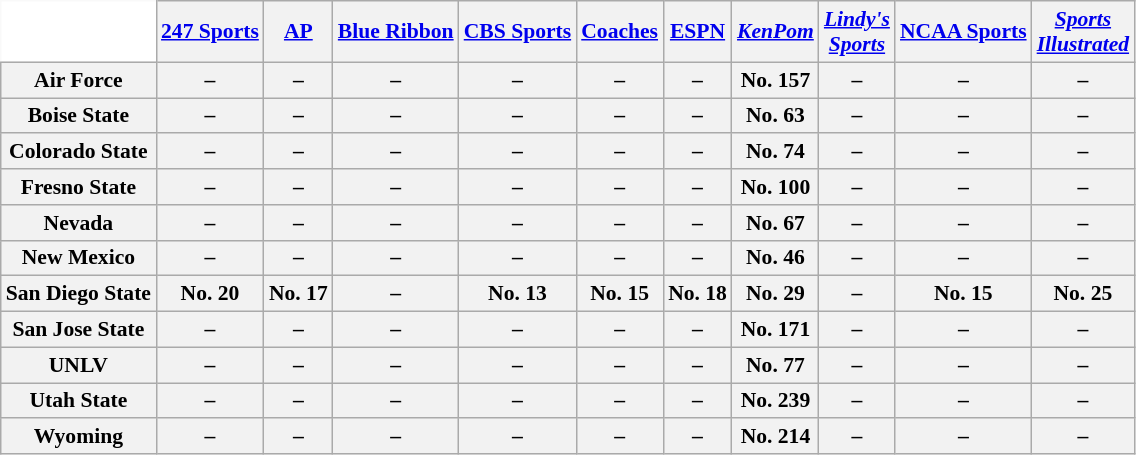<table class="wikitable" style="white-space:nowrap; font-size:90%;">
<tr>
<td style="background:white; border-top-style:hidden; border-left-style:hidden;"></td>
<th><a href='#'>247 Sports</a></th>
<th><a href='#'>AP</a></th>
<th><a href='#'>Blue Ribbon</a></th>
<th><a href='#'>CBS Sports</a></th>
<th><a href='#'>Coaches</a></th>
<th><a href='#'>ESPN</a></th>
<th><em><a href='#'>KenPom</a></em></th>
<th><em><a href='#'>Lindy's<br>Sports</a></em></th>
<th><a href='#'>NCAA Sports</a></th>
<th><em><a href='#'>Sports<br>Illustrated</a></em></th>
</tr>
<tr style="text-align:center;">
<th style=>Air Force</th>
<th>–</th>
<th>–</th>
<th>–</th>
<th>–</th>
<th>–</th>
<th>–</th>
<th>No. 157</th>
<th>–</th>
<th>–</th>
<th>–</th>
</tr>
<tr style="text-align:center;">
<th style=>Boise State</th>
<th>–</th>
<th>–</th>
<th>–</th>
<th>–</th>
<th>–</th>
<th>–</th>
<th>No. 63</th>
<th>–</th>
<th>–</th>
<th>–</th>
</tr>
<tr style="text-align:center;">
<th style=>Colorado State</th>
<th>–</th>
<th>–</th>
<th>–</th>
<th>–</th>
<th>–</th>
<th>–</th>
<th>No. 74</th>
<th>–</th>
<th>–</th>
<th>–</th>
</tr>
<tr style="text-align:center;">
<th style=>Fresno State</th>
<th>–</th>
<th>–</th>
<th>–</th>
<th>–</th>
<th>–</th>
<th>–</th>
<th>No. 100</th>
<th>–</th>
<th>–</th>
<th>–</th>
</tr>
<tr style="text-align:center;">
<th style=>Nevada</th>
<th>–</th>
<th>–</th>
<th>–</th>
<th>–</th>
<th>–</th>
<th>–</th>
<th>No. 67</th>
<th>–</th>
<th>–</th>
<th>–</th>
</tr>
<tr style="text-align:center;">
<th style=>New Mexico</th>
<th>–</th>
<th>–</th>
<th>–</th>
<th>–</th>
<th>–</th>
<th>–</th>
<th>No. 46</th>
<th>–</th>
<th>–</th>
<th>–</th>
</tr>
<tr style="text-align:center;">
<th style=>San Diego State</th>
<th>No. 20</th>
<th>No. 17</th>
<th>–</th>
<th>No. 13</th>
<th>No. 15</th>
<th>No. 18</th>
<th>No. 29</th>
<th>–</th>
<th>No. 15</th>
<th>No. 25</th>
</tr>
<tr style="text-align:center;">
<th style=>San Jose State</th>
<th>–</th>
<th>–</th>
<th>–</th>
<th>–</th>
<th>–</th>
<th>–</th>
<th>No. 171</th>
<th>–</th>
<th>–</th>
<th>–</th>
</tr>
<tr style="text-align:center;">
<th style=>UNLV</th>
<th>–</th>
<th>–</th>
<th>–</th>
<th>–</th>
<th>–</th>
<th>–</th>
<th>No. 77</th>
<th>–</th>
<th>–</th>
<th>–</th>
</tr>
<tr style="text-align:center;">
<th style=>Utah State</th>
<th>–</th>
<th>–</th>
<th>–</th>
<th>–</th>
<th>–</th>
<th>–</th>
<th>No. 239</th>
<th>–</th>
<th>–</th>
<th>–</th>
</tr>
<tr style="text-align:center;">
<th style=>Wyoming</th>
<th>–</th>
<th>–</th>
<th>–</th>
<th>–</th>
<th>–</th>
<th>–</th>
<th>No. 214</th>
<th>–</th>
<th>–</th>
<th>–</th>
</tr>
</table>
